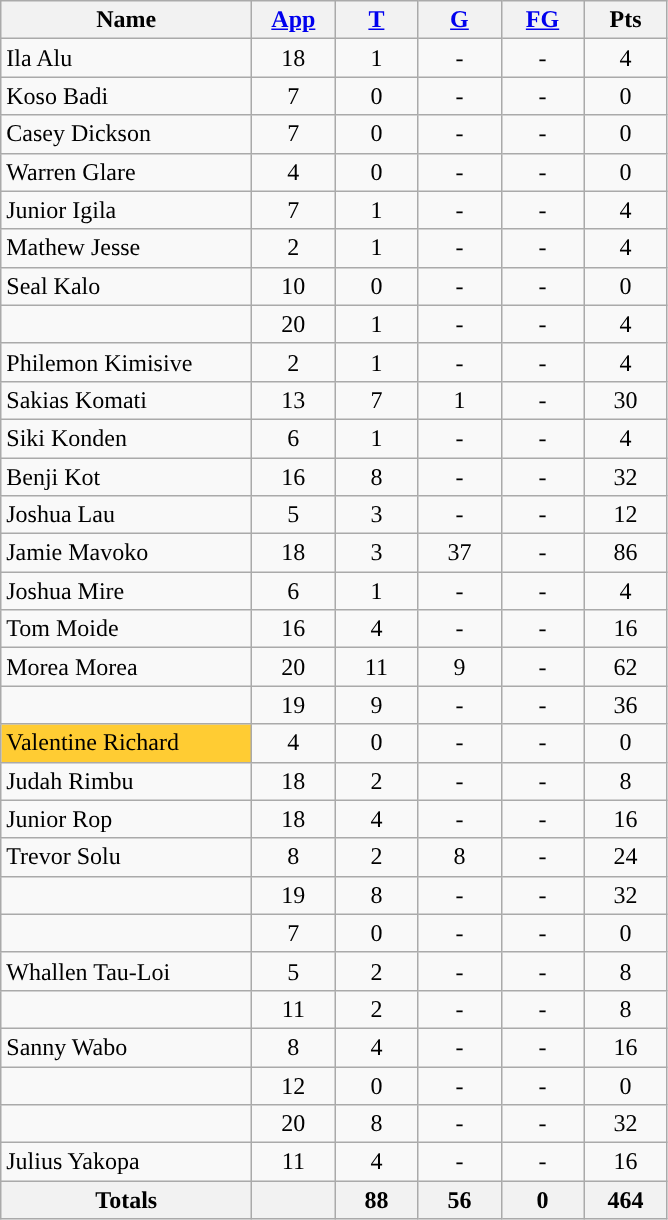<table class="wikitable sortable" style="text-align: center;">
<tr>
<th style="width:10em">Name</th>
<th style="width:3em"><a href='#'>App</a></th>
<th style="width:3em"><a href='#'>T</a></th>
<th style="width:3em"><a href='#'>G</a></th>
<th style="width:3em"><a href='#'>FG</a></th>
<th style="width:3em">Pts</th>
</tr>
<tr>
<td style="text-align:left;">Ila Alu</td>
<td>18</td>
<td>1</td>
<td>-</td>
<td>-</td>
<td>4</td>
</tr>
<tr>
<td style="text-align:left;">Koso Badi</td>
<td>7</td>
<td>0</td>
<td>-</td>
<td>-</td>
<td>0</td>
</tr>
<tr>
<td style="text-align:left;">Casey Dickson</td>
<td>7</td>
<td>0</td>
<td>-</td>
<td>-</td>
<td>0</td>
</tr>
<tr>
<td style="text-align:left;">Warren Glare</td>
<td>4</td>
<td>0</td>
<td>-</td>
<td>-</td>
<td>0</td>
</tr>
<tr>
<td style="text-align:left;">Junior Igila</td>
<td>7</td>
<td>1</td>
<td>-</td>
<td>-</td>
<td>4</td>
</tr>
<tr>
<td style="text-align:left;">Mathew Jesse</td>
<td>2</td>
<td>1</td>
<td>-</td>
<td>-</td>
<td>4</td>
</tr>
<tr>
<td style="text-align:left;">Seal Kalo</td>
<td>10</td>
<td>0</td>
<td>-</td>
<td>-</td>
<td>0</td>
</tr>
<tr>
<td style="text-align:left;"></td>
<td>20</td>
<td>1</td>
<td>-</td>
<td>-</td>
<td>4</td>
</tr>
<tr>
<td style="text-align:left;">Philemon Kimisive</td>
<td>2</td>
<td>1</td>
<td>-</td>
<td>-</td>
<td>4</td>
</tr>
<tr>
<td style="text-align:left;">Sakias Komati</td>
<td>13</td>
<td>7</td>
<td>1</td>
<td>-</td>
<td>30</td>
</tr>
<tr>
<td style="text-align:left;">Siki Konden</td>
<td>6</td>
<td>1</td>
<td>-</td>
<td>-</td>
<td>4</td>
</tr>
<tr>
<td style="text-align:left;">Benji Kot</td>
<td>16</td>
<td>8</td>
<td>-</td>
<td>-</td>
<td>32</td>
</tr>
<tr>
<td style="text-align:left;">Joshua Lau</td>
<td>5</td>
<td>3</td>
<td>-</td>
<td>-</td>
<td>12</td>
</tr>
<tr>
<td style="text-align:left;">Jamie Mavoko</td>
<td>18</td>
<td>3</td>
<td>37</td>
<td>-</td>
<td>86</td>
</tr>
<tr>
<td style="text-align:left;">Joshua Mire</td>
<td>6</td>
<td>1</td>
<td>-</td>
<td>-</td>
<td>4</td>
</tr>
<tr>
<td style="text-align:left;">Tom Moide</td>
<td>16</td>
<td>4</td>
<td>-</td>
<td>-</td>
<td>16</td>
</tr>
<tr>
<td style="text-align:left;">Morea Morea</td>
<td>20</td>
<td>11</td>
<td>9</td>
<td>-</td>
<td>62</td>
</tr>
<tr>
<td style="text-align:left;"></td>
<td>19</td>
<td>9</td>
<td>-</td>
<td>-</td>
<td>36</td>
</tr>
<tr>
<td style="text-align:left; background:#FC3;">Valentine Richard</td>
<td>4</td>
<td>0</td>
<td>-</td>
<td>-</td>
<td>0</td>
</tr>
<tr>
<td style="text-align:left;">Judah Rimbu</td>
<td>18</td>
<td>2</td>
<td>-</td>
<td>-</td>
<td>8</td>
</tr>
<tr>
<td style="text-align:left;">Junior Rop</td>
<td>18</td>
<td>4</td>
<td>-</td>
<td>-</td>
<td>16</td>
</tr>
<tr>
<td style="text-align:left;">Trevor Solu</td>
<td>8</td>
<td>2</td>
<td>8</td>
<td>-</td>
<td>24</td>
</tr>
<tr>
<td style="text-align:left;"></td>
<td>19</td>
<td>8</td>
<td>-</td>
<td>-</td>
<td>32</td>
</tr>
<tr>
<td style="text-align:left;"></td>
<td>7</td>
<td>0</td>
<td>-</td>
<td>-</td>
<td>0</td>
</tr>
<tr>
<td style="text-align:left;">Whallen Tau-Loi</td>
<td>5</td>
<td>2</td>
<td>-</td>
<td>-</td>
<td>8</td>
</tr>
<tr>
<td style="text-align:left;"></td>
<td>11</td>
<td>2</td>
<td>-</td>
<td>-</td>
<td>8</td>
</tr>
<tr>
<td style="text-align:left;">Sanny Wabo</td>
<td>8</td>
<td>4</td>
<td>-</td>
<td>-</td>
<td>16</td>
</tr>
<tr>
<td style="text-align:left;"></td>
<td>12</td>
<td>0</td>
<td>-</td>
<td>-</td>
<td>0</td>
</tr>
<tr>
<td style="text-align:left;"></td>
<td>20</td>
<td>8</td>
<td>-</td>
<td>-</td>
<td>32</td>
</tr>
<tr>
<td style="text-align:left;">Julius Yakopa</td>
<td>11</td>
<td>4</td>
<td>-</td>
<td>-</td>
<td>16</td>
</tr>
<tr class="sortbottom">
<th>Totals</th>
<th></th>
<th>88</th>
<th>56</th>
<th>0</th>
<th>464</th>
</tr>
</table>
